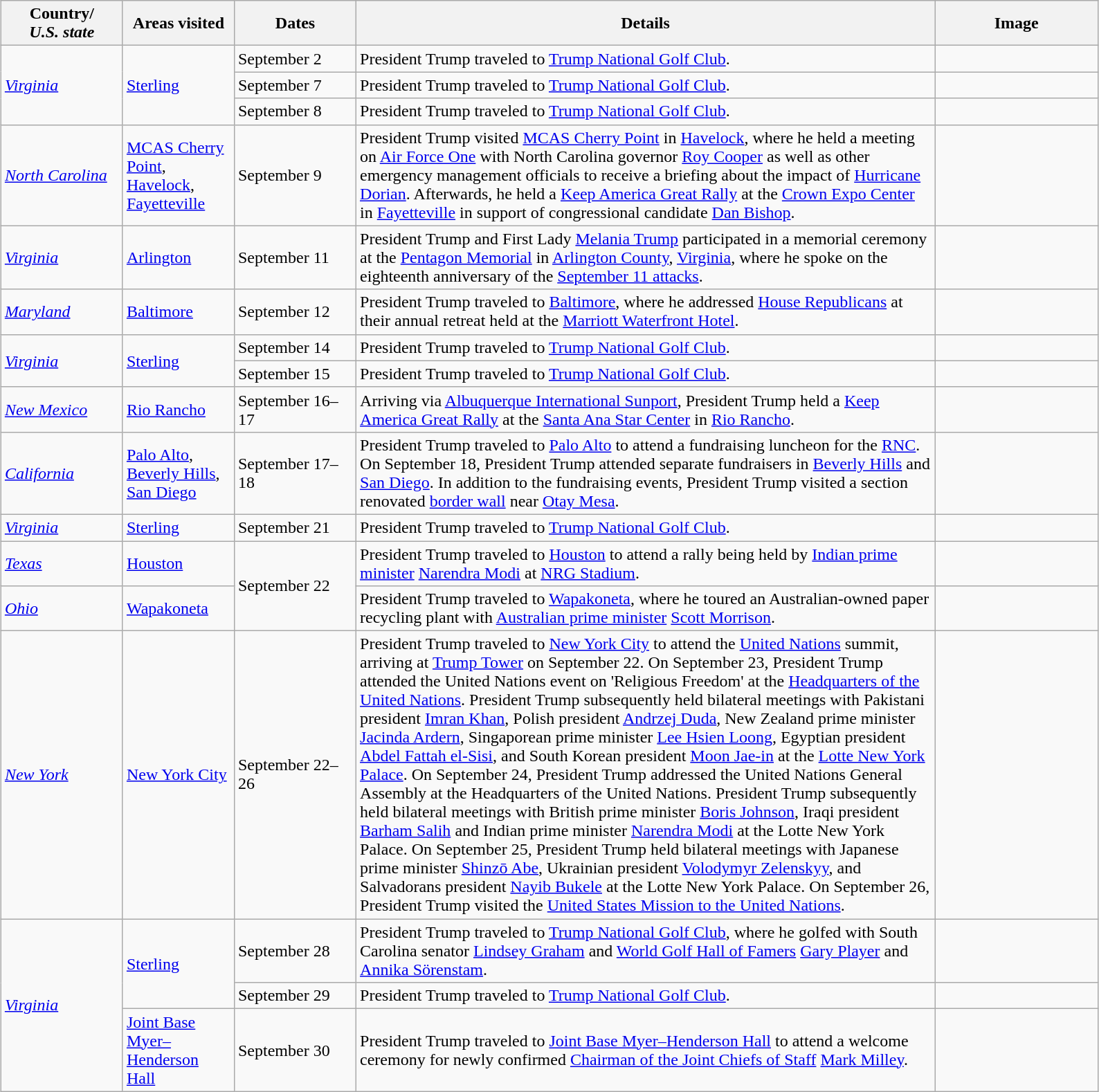<table class="wikitable" style="margin: 1em auto 1em auto">
<tr>
<th width=110>Country/<br><em>U.S. state</em></th>
<th width=100>Areas visited</th>
<th width=110>Dates</th>
<th width=550>Details</th>
<th width=150>Image</th>
</tr>
<tr>
<td rowspan=3> <em><a href='#'>Virginia</a></em></td>
<td rowspan=3><a href='#'>Sterling</a></td>
<td>September 2</td>
<td>President Trump traveled to <a href='#'>Trump National Golf Club</a>.</td>
<td></td>
</tr>
<tr>
<td>September 7</td>
<td>President Trump traveled to <a href='#'>Trump National Golf Club</a>.</td>
<td></td>
</tr>
<tr>
<td>September 8</td>
<td>President Trump traveled to <a href='#'>Trump National Golf Club</a>.</td>
<td></td>
</tr>
<tr>
<td> <em><a href='#'>North Carolina</a></em></td>
<td><a href='#'>MCAS Cherry Point</a>, <a href='#'>Havelock</a>, <a href='#'>Fayetteville</a></td>
<td>September 9</td>
<td>President Trump visited <a href='#'>MCAS Cherry Point</a> in <a href='#'>Havelock</a>, where he held a meeting on <a href='#'>Air Force One</a> with North Carolina governor <a href='#'>Roy Cooper</a> as well as other emergency management officials to receive a briefing about the impact of <a href='#'>Hurricane Dorian</a>. Afterwards, he held a <a href='#'>Keep America Great Rally</a> at the <a href='#'>Crown Expo Center</a> in <a href='#'>Fayetteville</a> in support of congressional candidate <a href='#'>Dan Bishop</a>.</td>
<td></td>
</tr>
<tr>
<td> <em><a href='#'>Virginia</a></em></td>
<td><a href='#'>Arlington</a></td>
<td>September 11</td>
<td>President Trump and First Lady <a href='#'>Melania Trump</a> participated in a memorial ceremony at the <a href='#'>Pentagon Memorial</a> in <a href='#'>Arlington County</a>, <a href='#'>Virginia</a>, where he spoke on the eighteenth anniversary of the <a href='#'>September 11 attacks</a>.</td>
<td></td>
</tr>
<tr>
<td> <em><a href='#'>Maryland</a></em></td>
<td><a href='#'>Baltimore</a></td>
<td>September 12</td>
<td>President Trump traveled to <a href='#'>Baltimore</a>, where he addressed <a href='#'>House Republicans</a> at their annual retreat held at the <a href='#'>Marriott Waterfront Hotel</a>.</td>
<td></td>
</tr>
<tr>
<td rowspan=2> <em><a href='#'>Virginia</a></em></td>
<td rowspan=2><a href='#'>Sterling</a></td>
<td>September 14</td>
<td>President Trump traveled to <a href='#'>Trump National Golf Club</a>.</td>
<td></td>
</tr>
<tr>
<td>September 15</td>
<td>President Trump traveled to <a href='#'>Trump National Golf Club</a>.</td>
<td></td>
</tr>
<tr>
<td> <em><a href='#'>New Mexico</a></em></td>
<td><a href='#'>Rio Rancho</a></td>
<td>September 16–17</td>
<td>Arriving via <a href='#'>Albuquerque International Sunport</a>, President Trump held a <a href='#'>Keep America Great Rally</a> at the <a href='#'>Santa Ana Star Center</a> in <a href='#'>Rio Rancho</a>.</td>
<td></td>
</tr>
<tr>
<td> <em><a href='#'>California</a></em></td>
<td><a href='#'>Palo Alto</a>, <a href='#'>Beverly Hills</a>, <a href='#'>San Diego</a></td>
<td>September 17–18</td>
<td>President Trump traveled to <a href='#'>Palo Alto</a> to attend a fundraising luncheon for the <a href='#'>RNC</a>. On September 18, President Trump attended separate fundraisers in <a href='#'>Beverly Hills</a> and <a href='#'>San Diego</a>. In addition to the fundraising events, President Trump visited a section renovated <a href='#'>border wall</a> near <a href='#'>Otay Mesa</a>.</td>
<td></td>
</tr>
<tr>
<td> <em><a href='#'>Virginia</a></em></td>
<td><a href='#'>Sterling</a></td>
<td>September 21</td>
<td>President Trump traveled to <a href='#'>Trump National Golf Club</a>.</td>
<td></td>
</tr>
<tr>
<td> <em><a href='#'>Texas</a></em></td>
<td><a href='#'>Houston</a></td>
<td rowspan=2>September 22</td>
<td>President Trump traveled to <a href='#'>Houston</a> to attend a rally being held by <a href='#'>Indian prime minister</a> <a href='#'>Narendra Modi</a> at <a href='#'>NRG Stadium</a>.</td>
<td></td>
</tr>
<tr>
<td> <em><a href='#'>Ohio</a></em></td>
<td><a href='#'>Wapakoneta</a></td>
<td>President Trump traveled to <a href='#'>Wapakoneta</a>, where he toured an Australian-owned paper recycling plant with <a href='#'>Australian prime minister</a> <a href='#'>Scott Morrison</a>.</td>
<td></td>
</tr>
<tr>
<td> <em><a href='#'>New York</a></em></td>
<td><a href='#'>New York City</a></td>
<td>September 22–26</td>
<td>President Trump traveled to <a href='#'>New York City</a> to attend the <a href='#'>United Nations</a> summit, arriving at <a href='#'>Trump Tower</a> on September 22. On September 23, President Trump attended the United Nations event on 'Religious Freedom' at the <a href='#'>Headquarters of the United Nations</a>. President Trump subsequently held bilateral meetings with Pakistani president <a href='#'>Imran Khan</a>, Polish president <a href='#'>Andrzej Duda</a>, New Zealand prime minister <a href='#'>Jacinda Ardern</a>, Singaporean prime minister <a href='#'>Lee Hsien Loong</a>, Egyptian president <a href='#'>Abdel Fattah el-Sisi</a>, and South Korean president <a href='#'>Moon Jae-in</a> at the <a href='#'>Lotte New York Palace</a>. On September 24, President Trump addressed the United Nations General Assembly at the Headquarters of the United Nations. President Trump subsequently held bilateral meetings with British prime minister <a href='#'>Boris Johnson</a>, Iraqi president <a href='#'>Barham Salih</a> and Indian prime minister <a href='#'>Narendra Modi</a> at the Lotte New York Palace. On September 25, President Trump held bilateral meetings with Japanese prime minister <a href='#'>Shinzō Abe</a>, Ukrainian president <a href='#'>Volodymyr Zelenskyy</a>, and Salvadorans president <a href='#'>Nayib Bukele</a> at the Lotte New York Palace. On September 26, President Trump visited the <a href='#'>United States Mission to the United Nations</a>.</td>
<td></td>
</tr>
<tr>
<td rowspan=3> <em><a href='#'>Virginia</a></em></td>
<td rowspan=2><a href='#'>Sterling</a></td>
<td>September 28</td>
<td>President Trump traveled to <a href='#'>Trump National Golf Club</a>, where he golfed with South Carolina senator <a href='#'>Lindsey Graham</a> and <a href='#'>World Golf Hall of Famers</a> <a href='#'>Gary Player</a> and <a href='#'>Annika Sörenstam</a>.</td>
<td></td>
</tr>
<tr>
<td>September 29</td>
<td>President Trump traveled to <a href='#'>Trump National Golf Club</a>.</td>
<td></td>
</tr>
<tr>
<td><a href='#'>Joint Base Myer–Henderson Hall</a></td>
<td>September 30</td>
<td>President Trump traveled to <a href='#'>Joint Base Myer–Henderson Hall</a> to attend a welcome ceremony for newly confirmed <a href='#'>Chairman of the Joint Chiefs of Staff</a> <a href='#'>Mark Milley</a>.</td>
<td></td>
</tr>
</table>
